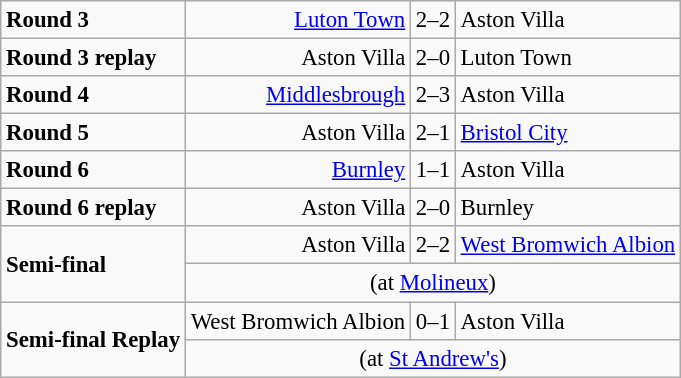<table class="wikitable" style="font-size:95%">
<tr>
<td><strong>Round 3</strong></td>
<td align=right><a href='#'>Luton Town</a></td>
<td>2–2</td>
<td>Aston Villa</td>
</tr>
<tr>
<td><strong>Round 3 replay</strong></td>
<td align=right>Aston Villa</td>
<td>2–0</td>
<td>Luton Town</td>
</tr>
<tr>
<td><strong>Round 4</strong></td>
<td align=right><a href='#'>Middlesbrough</a></td>
<td>2–3</td>
<td>Aston Villa</td>
</tr>
<tr>
<td><strong>Round 5</strong></td>
<td align=right>Aston Villa</td>
<td>2–1</td>
<td><a href='#'>Bristol City</a></td>
</tr>
<tr>
<td><strong>Round 6</strong></td>
<td align=right><a href='#'>Burnley</a></td>
<td>1–1</td>
<td>Aston Villa</td>
</tr>
<tr>
<td><strong>Round 6 replay</strong></td>
<td align=right>Aston Villa</td>
<td>2–0</td>
<td>Burnley</td>
</tr>
<tr>
<td rowspan="2"><strong>Semi-final</strong></td>
<td align=right>Aston Villa</td>
<td>2–2</td>
<td><a href='#'>West Bromwich Albion</a></td>
</tr>
<tr>
<td colspan=4 align=center>(at <a href='#'>Molineux</a>)</td>
</tr>
<tr>
<td rowspan="2"><strong>Semi-final Replay</strong></td>
<td align=right>West Bromwich Albion</td>
<td>0–1</td>
<td>Aston Villa</td>
</tr>
<tr>
<td colspan=4 align=center>(at <a href='#'>St Andrew's</a>)</td>
</tr>
</table>
